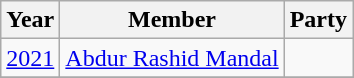<table class="wikitable sortable">
<tr>
<th>Year</th>
<th>Member</th>
<th colspan=2>Party</th>
</tr>
<tr>
<td><a href='#'>2021</a></td>
<td><a href='#'>Abdur Rashid Mandal</a></td>
<td></td>
</tr>
<tr>
</tr>
</table>
